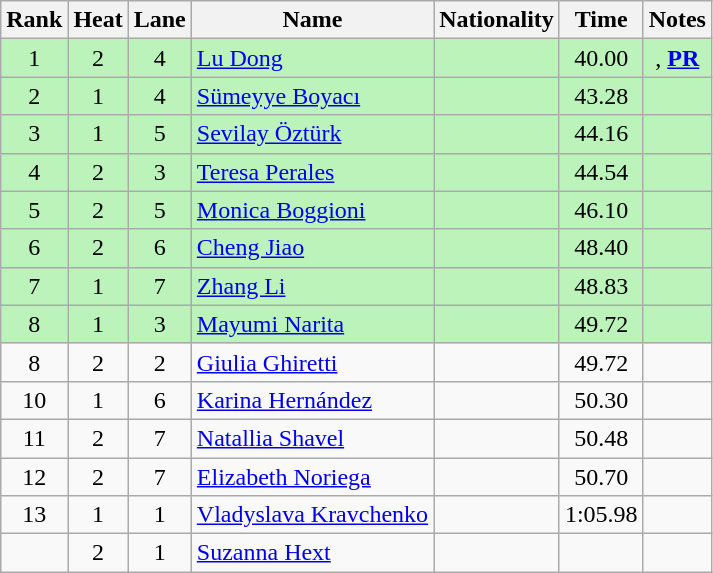<table class="wikitable sortable" style="text-align:center">
<tr>
<th>Rank</th>
<th>Heat</th>
<th>Lane</th>
<th>Name</th>
<th>Nationality</th>
<th>Time</th>
<th>Notes</th>
</tr>
<tr bgcolor=bbf3bb>
<td>1</td>
<td>2</td>
<td>4</td>
<td align=left><a href='#'>Lu Dong</a></td>
<td align=left></td>
<td>40.00</td>
<td>, <strong><a href='#'>PR</a></strong></td>
</tr>
<tr bgcolor=bbf3bb>
<td>2</td>
<td>1</td>
<td>4</td>
<td align=left><a href='#'>Sümeyye Boyacı</a></td>
<td align=left></td>
<td>43.28</td>
<td></td>
</tr>
<tr bgcolor=bbf3bb>
<td>3</td>
<td>1</td>
<td>5</td>
<td align=left><a href='#'>Sevilay Öztürk</a></td>
<td align=left></td>
<td>44.16</td>
<td></td>
</tr>
<tr bgcolor=bbf3bb>
<td>4</td>
<td>2</td>
<td>3</td>
<td align=left><a href='#'>Teresa Perales</a></td>
<td align=left></td>
<td>44.54</td>
<td></td>
</tr>
<tr bgcolor=bbf3bb>
<td>5</td>
<td>2</td>
<td>5</td>
<td align=left><a href='#'>Monica Boggioni</a></td>
<td align=left></td>
<td>46.10</td>
<td></td>
</tr>
<tr bgcolor=bbf3bb>
<td>6</td>
<td>2</td>
<td>6</td>
<td align=left><a href='#'>Cheng Jiao</a></td>
<td align=left></td>
<td>48.40</td>
<td></td>
</tr>
<tr bgcolor=bbf3bb>
<td>7</td>
<td>1</td>
<td>7</td>
<td align=left><a href='#'>Zhang Li</a></td>
<td align=left></td>
<td>48.83</td>
<td></td>
</tr>
<tr bgcolor=bbf3bb>
<td>8</td>
<td>1</td>
<td>3</td>
<td align=left><a href='#'>Mayumi Narita</a></td>
<td align=left></td>
<td>49.72</td>
<td></td>
</tr>
<tr>
<td>8</td>
<td>2</td>
<td>2</td>
<td align=left><a href='#'>Giulia Ghiretti</a></td>
<td align=left></td>
<td>49.72</td>
<td></td>
</tr>
<tr>
<td>10</td>
<td>1</td>
<td>6</td>
<td align=left><a href='#'>Karina Hernández</a></td>
<td align=left></td>
<td>50.30</td>
<td></td>
</tr>
<tr>
<td>11</td>
<td>2</td>
<td>7</td>
<td align=left><a href='#'>Natallia Shavel</a></td>
<td align=left></td>
<td>50.48</td>
<td></td>
</tr>
<tr>
<td>12</td>
<td>2</td>
<td>7</td>
<td align=left><a href='#'>Elizabeth Noriega</a></td>
<td align=left></td>
<td>50.70</td>
<td></td>
</tr>
<tr>
<td>13</td>
<td>1</td>
<td>1</td>
<td align=left><a href='#'>Vladyslava Kravchenko</a></td>
<td align=left></td>
<td>1:05.98</td>
<td></td>
</tr>
<tr>
<td></td>
<td>2</td>
<td>1</td>
<td align=left><a href='#'>Suzanna Hext</a></td>
<td align=left></td>
<td data-sort-value=9:99.99></td>
<td></td>
</tr>
</table>
